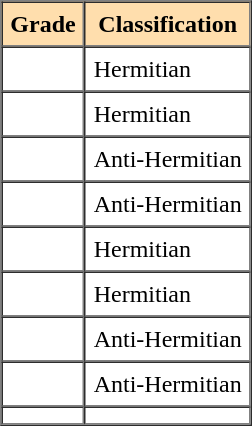<table border="1" cellpadding="5" cellspacing="0" align="center">
<tr>
<th style="background:#ffdead;">Grade</th>
<th style="background:#ffdead;">Classification</th>
</tr>
<tr>
<td></td>
<td>Hermitian</td>
</tr>
<tr>
<td></td>
<td>Hermitian</td>
</tr>
<tr>
<td></td>
<td>Anti-Hermitian</td>
</tr>
<tr>
<td></td>
<td>Anti-Hermitian</td>
</tr>
<tr>
<td></td>
<td>Hermitian</td>
</tr>
<tr>
<td></td>
<td>Hermitian</td>
</tr>
<tr>
<td></td>
<td>Anti-Hermitian</td>
</tr>
<tr>
<td></td>
<td>Anti-Hermitian</td>
</tr>
<tr>
<td></td>
<td></td>
</tr>
</table>
